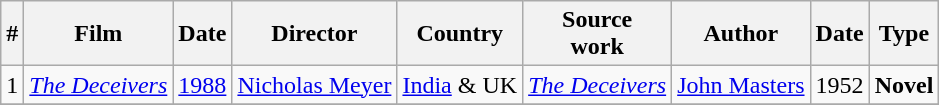<table class="wikitable">
<tr>
<th>#</th>
<th>Film</th>
<th>Date</th>
<th>Director</th>
<th>Country</th>
<th>Source<br>work</th>
<th>Author</th>
<th>Date</th>
<th>Type</th>
</tr>
<tr>
<td>1</td>
<td><em><a href='#'>The Deceivers</a></em></td>
<td><a href='#'>1988</a></td>
<td><a href='#'>Nicholas Meyer</a></td>
<td><a href='#'>India</a> & UK</td>
<td><em><a href='#'>The Deceivers</a></em></td>
<td><a href='#'>John Masters</a></td>
<td>1952</td>
<td><strong>Novel</strong></td>
</tr>
<tr>
</tr>
</table>
